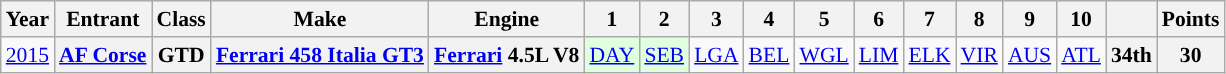<table class="wikitable" style="text-align:center; font-size:90%">
<tr>
<th>Year</th>
<th>Entrant</th>
<th>Class</th>
<th>Make</th>
<th>Engine</th>
<th>1</th>
<th>2</th>
<th>3</th>
<th>4</th>
<th>5</th>
<th>6</th>
<th>7</th>
<th>8</th>
<th>9</th>
<th>10</th>
<th></th>
<th>Points</th>
</tr>
<tr>
<td><a href='#'>2015</a></td>
<th><a href='#'>AF Corse</a></th>
<th>GTD</th>
<th><a href='#'>Ferrari 458 Italia GT3</a></th>
<th><a href='#'>Ferrari</a> 4.5L V8</th>
<td style="background:#dfffdf;"><a href='#'>DAY</a><br></td>
<td style="background:#dfffdf;"><a href='#'>SEB</a><br></td>
<td style="background:#;”"><a href='#'>LGA</a></td>
<td style="background:#;"><a href='#'>BEL</a></td>
<td style="background:#;"><a href='#'>WGL</a></td>
<td style="background:#;"><a href='#'>LIM</a></td>
<td style="background:#;"><a href='#'>ELK</a></td>
<td style="background:#;"><a href='#'>VIR</a></td>
<td style="background:#;"><a href='#'>AUS</a></td>
<td style="background:#;"><a href='#'>ATL</a></td>
<th>34th</th>
<th>30</th>
</tr>
</table>
